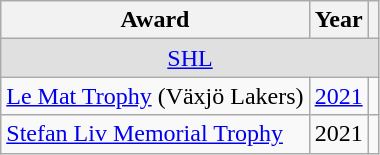<table class="wikitable">
<tr>
<th>Award</th>
<th>Year</th>
<th></th>
</tr>
<tr ALIGN="center" bgcolor="#e0e0e0">
<td colspan="3"><a href='#'>SHL</a></td>
</tr>
<tr>
<td><a href='#'>Le Mat Trophy</a> (Växjö Lakers)</td>
<td><a href='#'>2021</a></td>
<td></td>
</tr>
<tr>
<td><a href='#'>Stefan Liv Memorial Trophy</a></td>
<td>2021</td>
<td></td>
</tr>
</table>
